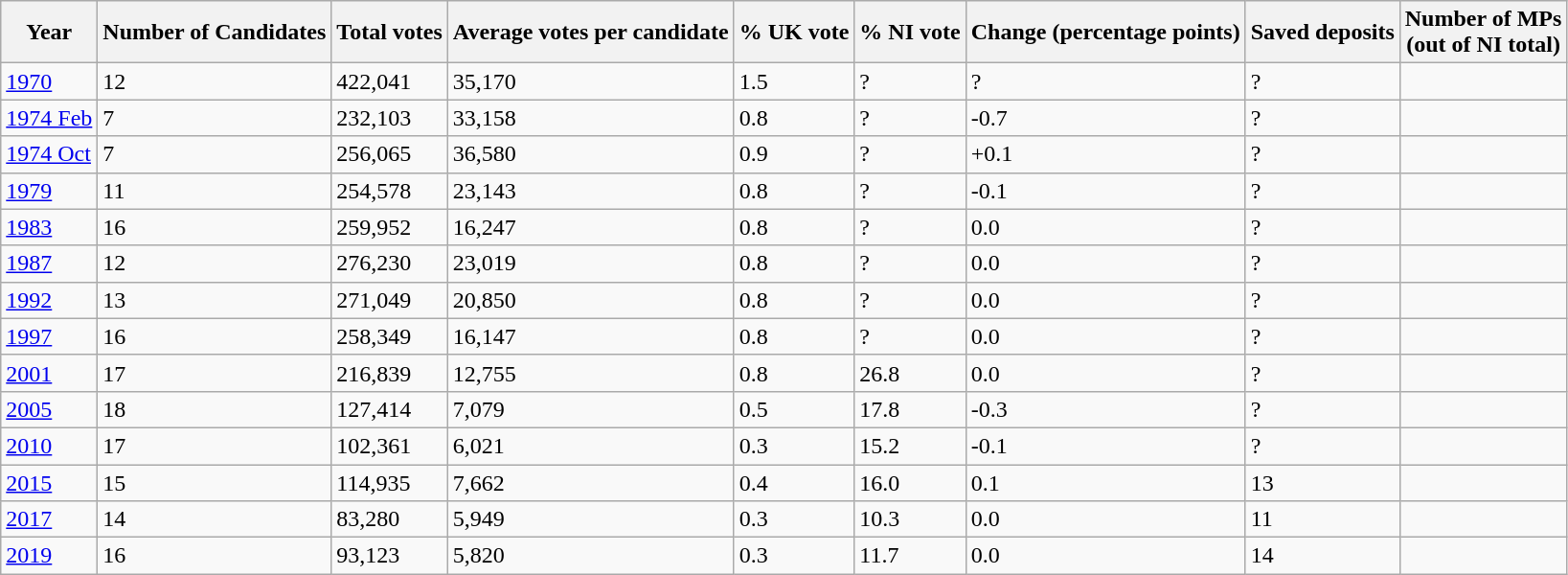<table class="wikitable sortable">
<tr>
<th>Year</th>
<th>Number of Candidates</th>
<th>Total votes</th>
<th>Average votes per candidate</th>
<th>% UK vote</th>
<th>% NI vote</th>
<th>Change (percentage points)</th>
<th>Saved deposits</th>
<th>Number of MPs<br>(out of NI total)</th>
</tr>
<tr>
<td><a href='#'>1970</a></td>
<td>12</td>
<td>422,041</td>
<td>35,170</td>
<td>1.5</td>
<td>?</td>
<td>?</td>
<td>?</td>
<td></td>
</tr>
<tr>
<td><a href='#'>1974 Feb</a></td>
<td>7</td>
<td>232,103</td>
<td>33,158</td>
<td>0.8</td>
<td>?</td>
<td>-0.7</td>
<td>?</td>
<td></td>
</tr>
<tr>
<td><a href='#'>1974 Oct</a></td>
<td>7</td>
<td>256,065</td>
<td>36,580</td>
<td>0.9</td>
<td>?</td>
<td>+0.1</td>
<td>?</td>
<td></td>
</tr>
<tr>
<td><a href='#'>1979</a></td>
<td>11</td>
<td>254,578</td>
<td>23,143</td>
<td>0.8</td>
<td>?</td>
<td>-0.1</td>
<td>?</td>
<td></td>
</tr>
<tr>
<td><a href='#'>1983</a></td>
<td>16</td>
<td>259,952</td>
<td>16,247</td>
<td>0.8</td>
<td>?</td>
<td>0.0</td>
<td>?</td>
<td></td>
</tr>
<tr>
<td><a href='#'>1987</a></td>
<td>12</td>
<td>276,230</td>
<td>23,019</td>
<td>0.8</td>
<td>?</td>
<td>0.0</td>
<td>?</td>
<td></td>
</tr>
<tr>
<td><a href='#'>1992</a></td>
<td>13</td>
<td>271,049</td>
<td>20,850</td>
<td>0.8</td>
<td>?</td>
<td>0.0</td>
<td>?</td>
<td></td>
</tr>
<tr>
<td><a href='#'>1997</a></td>
<td>16</td>
<td>258,349</td>
<td>16,147</td>
<td>0.8</td>
<td>?</td>
<td>0.0</td>
<td>?</td>
<td></td>
</tr>
<tr>
<td><a href='#'>2001</a></td>
<td>17</td>
<td>216,839</td>
<td>12,755</td>
<td>0.8</td>
<td>26.8</td>
<td>0.0</td>
<td>?</td>
<td></td>
</tr>
<tr>
<td><a href='#'>2005</a></td>
<td>18</td>
<td>127,414</td>
<td>7,079</td>
<td>0.5</td>
<td>17.8</td>
<td>-0.3</td>
<td>?</td>
<td></td>
</tr>
<tr>
<td><a href='#'>2010</a></td>
<td>17</td>
<td>102,361</td>
<td>6,021</td>
<td>0.3</td>
<td>15.2</td>
<td>-0.1</td>
<td>?</td>
<td></td>
</tr>
<tr>
<td><a href='#'>2015</a></td>
<td>15</td>
<td>114,935</td>
<td>7,662</td>
<td>0.4</td>
<td>16.0</td>
<td>0.1</td>
<td>13</td>
<td></td>
</tr>
<tr>
<td><a href='#'>2017</a></td>
<td>14</td>
<td>83,280</td>
<td>5,949</td>
<td>0.3</td>
<td>10.3</td>
<td>0.0</td>
<td>11</td>
<td></td>
</tr>
<tr>
<td><a href='#'>2019</a></td>
<td>16</td>
<td>93,123</td>
<td>5,820</td>
<td>0.3</td>
<td>11.7</td>
<td>0.0</td>
<td>14</td>
<td></td>
</tr>
</table>
